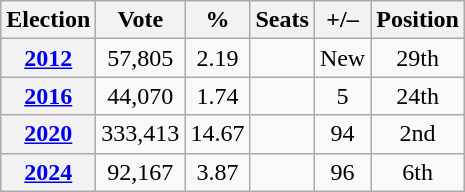<table class="wikitable" style="text-align: center;">
<tr>
<th>Election</th>
<th>Vote</th>
<th>%</th>
<th>Seats</th>
<th>+/–</th>
<th>Position</th>
</tr>
<tr>
<th><a href='#'>2012</a></th>
<td>57,805</td>
<td>2.19</td>
<td></td>
<td>New</td>
<td> 29th</td>
</tr>
<tr>
<th><a href='#'>2016</a></th>
<td>44,070</td>
<td>1.74</td>
<td></td>
<td> 5</td>
<td> 24th</td>
</tr>
<tr>
<th><a href='#'>2020</a></th>
<td>333,413</td>
<td>14.67</td>
<td></td>
<td> 94</td>
<td> 2nd</td>
</tr>
<tr>
<th><a href='#'>2024</a></th>
<td>92,167</td>
<td>3.87</td>
<td></td>
<td> 96</td>
<td> 6th</td>
</tr>
</table>
